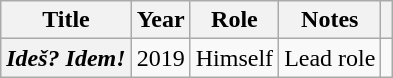<table class="wikitable sortable plainrowheaders">
<tr>
<th scope="col">Title</th>
<th scope="col">Year</th>
<th scope="col">Role</th>
<th scope="col" class="unsortable">Notes</th>
<th scope="col" class="unsortable"></th>
</tr>
<tr>
<th scope="row"><em>Ideš? Idem!</em></th>
<td>2019</td>
<td>Himself</td>
<td>Lead role</td>
<td style="text-align:center;"></td>
</tr>
</table>
